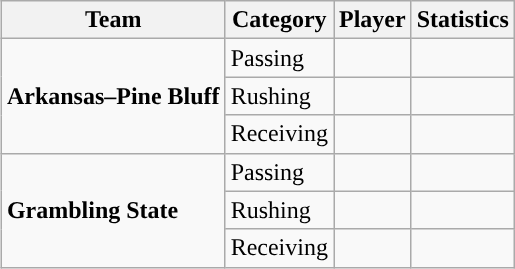<table class="wikitable" style="float: right;">
<tr>
<th>Team</th>
<th>Category</th>
<th>Player</th>
<th>Statistics</th>
</tr>
<tr>
<td rowspan=3><strong>Arkansas–Pine Bluff</strong></td>
<td>Passing</td>
<td></td>
<td></td>
</tr>
<tr>
<td>Rushing</td>
<td></td>
<td></td>
</tr>
<tr>
<td>Receiving</td>
<td></td>
<td></td>
</tr>
<tr>
<td rowspan=3><strong>Grambling State</strong></td>
<td>Passing</td>
<td></td>
<td></td>
</tr>
<tr>
<td>Rushing</td>
<td></td>
<td></td>
</tr>
<tr>
<td>Receiving</td>
<td></td>
<td></td>
</tr>
</table>
